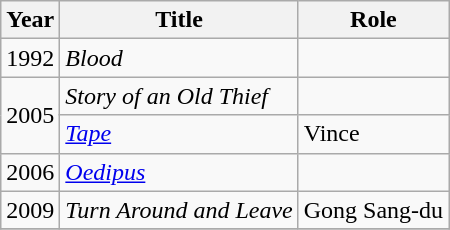<table class="wikitable sortable">
<tr>
<th>Year</th>
<th>Title</th>
<th>Role</th>
</tr>
<tr>
<td>1992</td>
<td><em>Blood</em> </td>
<td></td>
</tr>
<tr>
<td rowspan=2>2005</td>
<td><em>Story of an Old Thief</em></td>
<td></td>
</tr>
<tr>
<td><em><a href='#'>Tape</a></em></td>
<td>Vince</td>
</tr>
<tr>
<td>2006</td>
<td><em><a href='#'>Oedipus</a></em></td>
<td></td>
</tr>
<tr>
<td>2009</td>
<td><em>Turn Around and Leave</em></td>
<td>Gong Sang-du</td>
</tr>
<tr>
</tr>
</table>
